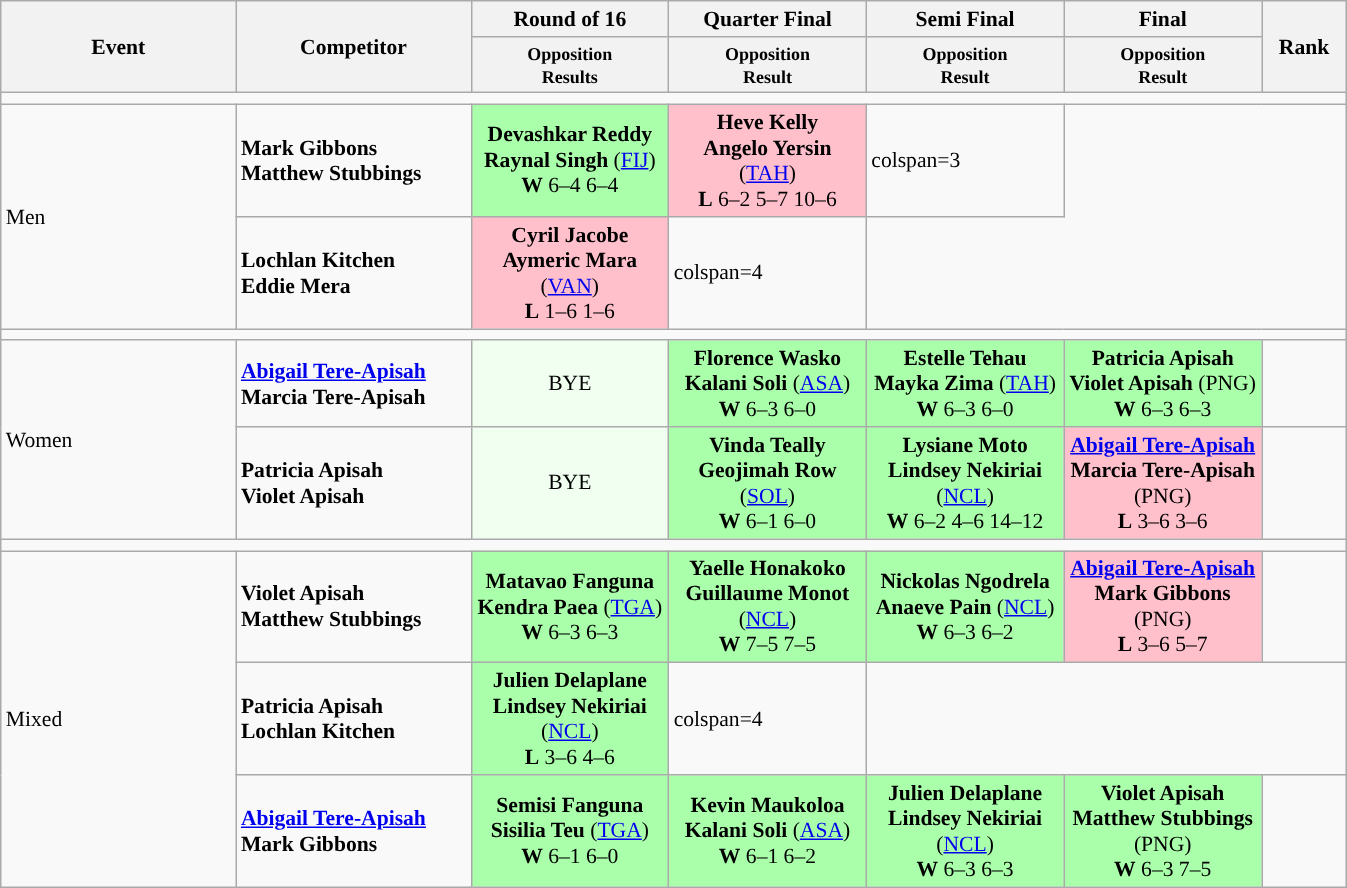<table class=wikitable style="font-size:90%">
<tr>
<th rowspan="2" width=150>Event</th>
<th rowspan="2" width=150>Competitor</th>
<th width=125>Round of 16</th>
<th width=125>Quarter Final</th>
<th width=125>Semi Final</th>
<th width=125>Final</th>
<th rowspan="2" width=50>Rank</th>
</tr>
<tr>
<th style="line-height:1em"><small>Opposition<br>Results</small></th>
<th style="line-height:1em"><small>Opposition<br>Result</small></th>
<th style="line-height:1em"><small>Opposition<br>Result</small></th>
<th style="line-height:1em"><small>Opposition<br>Result</small></th>
</tr>
<tr>
<td colspan=7 height=1></td>
</tr>
<tr>
<td rowspan=2>Men</td>
<td><strong>Mark Gibbons</strong><br><strong>Matthew Stubbings</strong></td>
<td align="center" bgcolor="aaffaa"> <strong>Devashkar Reddy</strong><br><strong>Raynal Singh</strong> (<a href='#'>FIJ</a>)<br><strong>W</strong> 6–4 6–4</td>
<td align="center" bgcolor="pink"> <strong>Heve Kelly</strong><br><strong>Angelo Yersin</strong> (<a href='#'>TAH</a>)<br><strong>L</strong> 6–2 5–7 10–6</td>
<td>colspan=3 </td>
</tr>
<tr>
<td><strong>Lochlan Kitchen</strong><br><strong>Eddie Mera</strong></td>
<td align="center" bgcolor="pink"> <strong>Cyril Jacobe</strong><br><strong>Aymeric Mara</strong> (<a href='#'>VAN</a>)<br><strong>L</strong> 1–6 1–6</td>
<td>colspan=4 </td>
</tr>
<tr>
<td colspan=7 height=1></td>
</tr>
<tr>
<td rowspan=2>Women</td>
<td><strong><a href='#'>Abigail Tere-Apisah</a></strong> <br> <strong>Marcia Tere-Apisah</strong></td>
<td align="center" bgcolor="honeydew">BYE</td>
<td align="center" bgcolor="aaffaa"> <strong>Florence Wasko</strong><br><strong>Kalani Soli</strong> (<a href='#'>ASA</a>)<br><strong>W</strong> 6–3 6–0</td>
<td align="center" bgcolor="aaffaa"> <strong>Estelle Tehau</strong><br><strong>Mayka Zima</strong> (<a href='#'>TAH</a>)<br><strong>W</strong> 6–3 6–0</td>
<td align="center" bgcolor="aaffaa"> <strong>Patricia Apisah</strong><br><strong>Violet Apisah</strong> (PNG)<br><strong>W</strong> 6–3 6–3</td>
<td align="center"></td>
</tr>
<tr>
<td><strong>Patricia Apisah</strong><br><strong>Violet Apisah</strong></td>
<td align="center" bgcolor="honeydew">BYE</td>
<td align="center" bgcolor="aaffaa"> <strong>Vinda Teally</strong><br><strong>Geojimah Row</strong> (<a href='#'>SOL</a>)<br><strong>W</strong> 6–1 6–0</td>
<td align="center" bgcolor="aaffaa"> <strong>Lysiane Moto</strong><br><strong>Lindsey Nekiriai</strong> (<a href='#'>NCL</a>)<br><strong>W</strong> 6–2 4–6 14–12</td>
<td align="center" bgcolor="pink"> <strong><a href='#'>Abigail Tere-Apisah</a></strong> <br> <strong>Marcia Tere-Apisah</strong> (PNG)<br><strong>L</strong> 3–6 3–6</td>
<td align="center"></td>
</tr>
<tr>
<td colspan=7 height=1></td>
</tr>
<tr>
<td rowspan=3>Mixed</td>
<td><strong>Violet Apisah</strong> <br> <strong>Matthew Stubbings</strong></td>
<td align="center" bgcolor="aaffaa"> <strong>Matavao Fanguna</strong><br><strong>Kendra Paea</strong> (<a href='#'>TGA</a>)<br><strong>W</strong> 6–3 6–3</td>
<td align="center" bgcolor="aaffaa"> <strong>Yaelle Honakoko</strong><br><strong>Guillaume Monot</strong> (<a href='#'>NCL</a>)<br><strong>W</strong> 7–5 7–5</td>
<td align="center" bgcolor="aaffaa"> <strong>Nickolas Ngodrela</strong><br><strong>Anaeve Pain</strong> (<a href='#'>NCL</a>)<br><strong>W</strong> 6–3 6–2</td>
<td align="center" bgcolor="pink"> <strong><a href='#'>Abigail Tere-Apisah</a></strong> <br><strong>Mark Gibbons</strong> (PNG)<br><strong>L</strong> 3–6 5–7</td>
<td align="center"></td>
</tr>
<tr>
<td><strong>Patricia Apisah</strong><br><strong>Lochlan Kitchen</strong></td>
<td align="center" bgcolor="aaffaa"> <strong>Julien Delaplane</strong><br><strong>Lindsey Nekiriai</strong> (<a href='#'>NCL</a>)<br><strong>L</strong> 3–6 4–6</td>
<td>colspan=4 </td>
</tr>
<tr>
<td><strong><a href='#'>Abigail Tere-Apisah</a></strong><br><strong>Mark Gibbons</strong></td>
<td align="center" bgcolor="aaffaa"> <strong>Semisi Fanguna</strong><br><strong>Sisilia Teu</strong> (<a href='#'>TGA</a>)<br><strong>W</strong> 6–1 6–0</td>
<td align="center" bgcolor="aaffaa"> <strong>Kevin Maukoloa</strong><br><strong>Kalani Soli</strong> (<a href='#'>ASA</a>)<br><strong>W</strong> 6–1 6–2</td>
<td align="center" bgcolor="aaffaa"> <strong>Julien Delaplane</strong><br><strong>Lindsey Nekiriai</strong> (<a href='#'>NCL</a>)<br><strong>W</strong> 6–3 6–3</td>
<td align="center" bgcolor="aaffaa"> <strong>Violet Apisah</strong> <br> <strong>Matthew Stubbings</strong> (PNG)<br><strong>W</strong> 6–3 7–5</td>
<td align="center"></td>
</tr>
</table>
